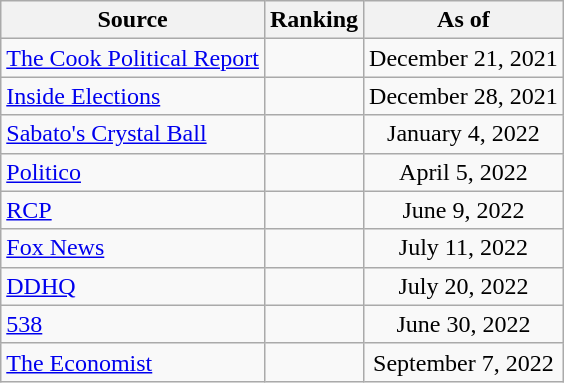<table class="wikitable" style="text-align:center">
<tr>
<th>Source</th>
<th>Ranking</th>
<th>As of</th>
</tr>
<tr>
<td align=left><a href='#'>The Cook Political Report</a></td>
<td></td>
<td>December 21, 2021</td>
</tr>
<tr>
<td align=left><a href='#'>Inside Elections</a></td>
<td></td>
<td>December 28, 2021</td>
</tr>
<tr>
<td align=left><a href='#'>Sabato's Crystal Ball</a></td>
<td></td>
<td>January 4, 2022</td>
</tr>
<tr>
<td align=left><a href='#'>Politico</a></td>
<td></td>
<td>April 5, 2022</td>
</tr>
<tr>
<td align="left"><a href='#'>RCP</a></td>
<td></td>
<td>June 9, 2022</td>
</tr>
<tr>
<td align=left><a href='#'>Fox News</a></td>
<td></td>
<td>July 11, 2022</td>
</tr>
<tr>
<td align="left"><a href='#'>DDHQ</a></td>
<td></td>
<td>July 20, 2022</td>
</tr>
<tr>
<td align="left"><a href='#'>538</a></td>
<td></td>
<td>June 30, 2022</td>
</tr>
<tr>
<td align="left"><a href='#'>The Economist</a></td>
<td></td>
<td>September 7, 2022</td>
</tr>
</table>
